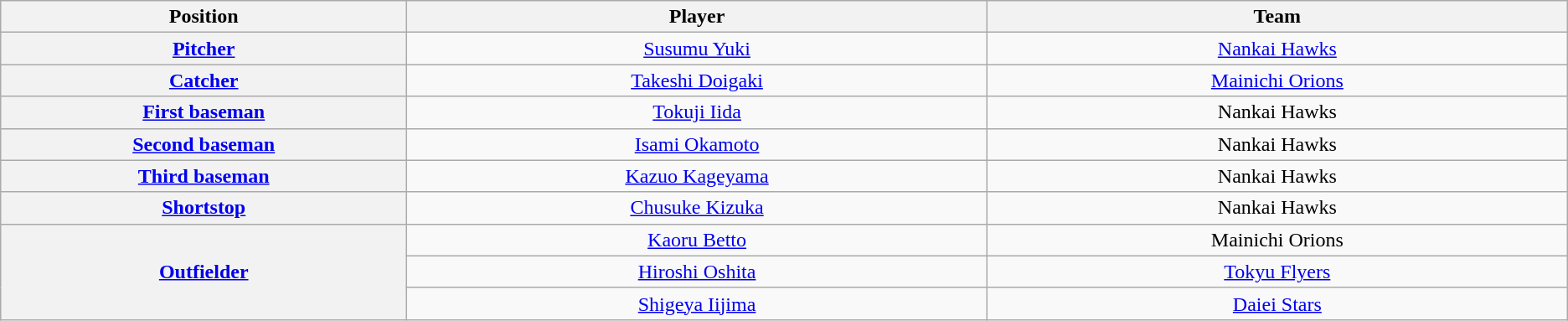<table class="wikitable" style="text-align:center;">
<tr>
<th scope="col" width="7%">Position</th>
<th scope="col" width="10%">Player</th>
<th scope="col" width="10%">Team</th>
</tr>
<tr>
<th scope="row" style="text-align:center;"><a href='#'>Pitcher</a></th>
<td><a href='#'>Susumu Yuki</a></td>
<td><a href='#'>Nankai Hawks</a></td>
</tr>
<tr>
<th scope="row" style="text-align:center;"><a href='#'>Catcher</a></th>
<td><a href='#'>Takeshi Doigaki</a></td>
<td><a href='#'>Mainichi Orions</a></td>
</tr>
<tr>
<th scope="row" style="text-align:center;"><a href='#'>First baseman</a></th>
<td><a href='#'>Tokuji Iida</a></td>
<td>Nankai Hawks</td>
</tr>
<tr>
<th scope="row" style="text-align:center;"><a href='#'>Second baseman</a></th>
<td><a href='#'>Isami Okamoto</a></td>
<td>Nankai Hawks</td>
</tr>
<tr>
<th scope="row" style="text-align:center;"><a href='#'>Third baseman</a></th>
<td><a href='#'>Kazuo Kageyama</a></td>
<td>Nankai Hawks</td>
</tr>
<tr>
<th scope="row" style="text-align:center;"><a href='#'>Shortstop</a></th>
<td><a href='#'>Chusuke Kizuka</a></td>
<td>Nankai Hawks</td>
</tr>
<tr>
<th scope="row" style="text-align:center;" rowspan=3><a href='#'>Outfielder</a></th>
<td><a href='#'>Kaoru Betto</a></td>
<td>Mainichi Orions</td>
</tr>
<tr>
<td><a href='#'>Hiroshi Oshita</a></td>
<td><a href='#'>Tokyu Flyers</a></td>
</tr>
<tr>
<td><a href='#'>Shigeya Iijima</a></td>
<td><a href='#'>Daiei Stars</a></td>
</tr>
</table>
